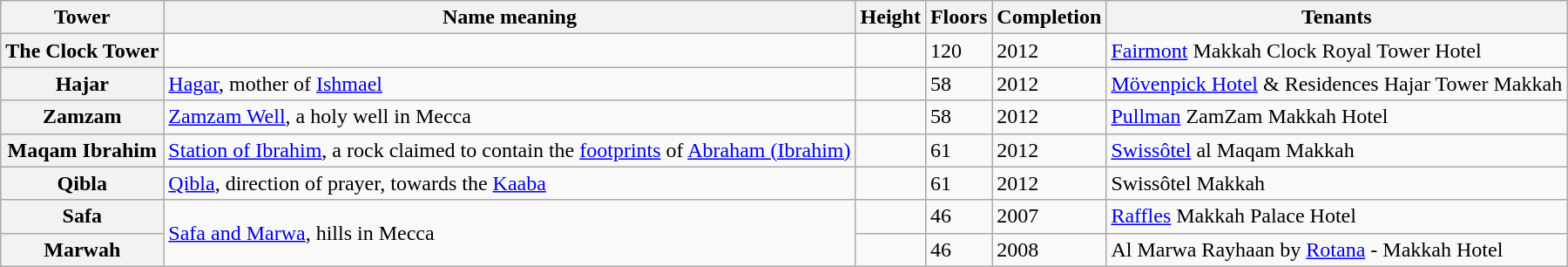<table class="wikitable sortable">
<tr>
<th>Tower</th>
<th>Name meaning</th>
<th>Height</th>
<th>Floors</th>
<th>Completion</th>
<th>Tenants</th>
</tr>
<tr>
<th>The Clock Tower</th>
<td></td>
<td></td>
<td>120</td>
<td>2012</td>
<td><a href='#'>Fairmont</a> Makkah Clock Royal Tower Hotel</td>
</tr>
<tr>
<th>Hajar</th>
<td><a href='#'>Hagar</a>, mother of <a href='#'>Ishmael</a></td>
<td></td>
<td>58</td>
<td>2012</td>
<td><a href='#'>Mövenpick Hotel</a> & Residences Hajar Tower Makkah</td>
</tr>
<tr>
<th>Zamzam</th>
<td><a href='#'>Zamzam Well</a>, a holy well in Mecca</td>
<td></td>
<td>58</td>
<td>2012</td>
<td><a href='#'>Pullman</a> ZamZam Makkah Hotel</td>
</tr>
<tr>
<th>Maqam Ibrahim</th>
<td><a href='#'>Station of Ibrahim</a>, a rock claimed to contain the <a href='#'>footprints</a> of  <a href='#'>Abraham (Ibrahim)</a></td>
<td></td>
<td>61</td>
<td>2012</td>
<td><a href='#'>Swissôtel</a> al Maqam Makkah</td>
</tr>
<tr>
<th>Qibla</th>
<td><a href='#'>Qibla</a>, direction of prayer, towards the <a href='#'>Kaaba</a></td>
<td></td>
<td>61</td>
<td>2012</td>
<td>Swissôtel Makkah</td>
</tr>
<tr>
<th>Safa</th>
<td rowspan="2"><a href='#'>Safa and Marwa</a>, hills in Mecca</td>
<td></td>
<td>46</td>
<td>2007</td>
<td><a href='#'>Raffles</a> Makkah Palace Hotel</td>
</tr>
<tr>
<th>Marwah</th>
<td></td>
<td>46</td>
<td>2008</td>
<td>Al Marwa Rayhaan by <a href='#'>Rotana</a> - Makkah Hotel</td>
</tr>
</table>
